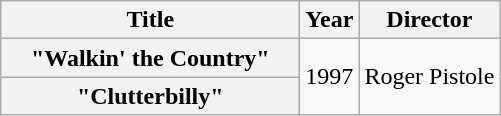<table class="wikitable plainrowheaders">
<tr>
<th style="width:12em;">Title</th>
<th>Year</th>
<th>Director</th>
</tr>
<tr>
<th scope="row">"Walkin' the Country"</th>
<td rowspan="2">1997</td>
<td rowspan="2">Roger Pistole</td>
</tr>
<tr>
<th scope="row">"Clutterbilly"</th>
</tr>
</table>
